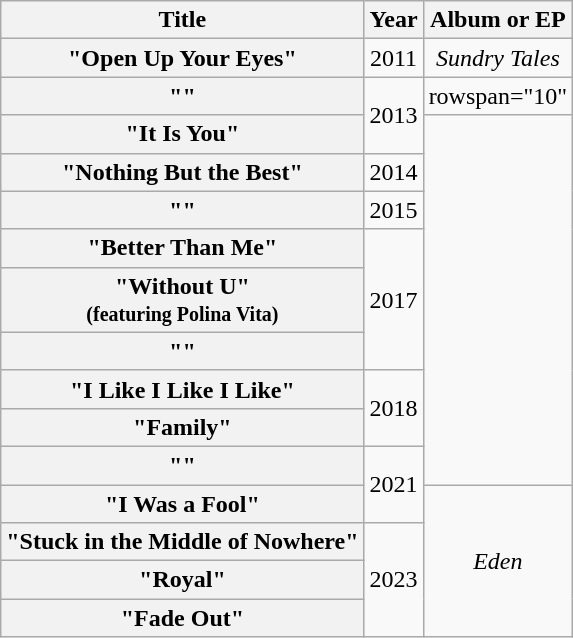<table class="wikitable plainrowheaders" style="text-align:center;">
<tr>
<th scope="col">Title</th>
<th scope="col">Year</th>
<th scope="col">Album or EP</th>
</tr>
<tr>
<th scope="row">"Open Up Your Eyes"</th>
<td>2011</td>
<td><em>Sundry Tales</em></td>
</tr>
<tr>
<th scope="row">""</th>
<td rowspan="2">2013</td>
<td>rowspan="10" </td>
</tr>
<tr>
<th scope="row">"It Is You"</th>
</tr>
<tr>
<th scope="row">"Nothing But the Best"</th>
<td>2014</td>
</tr>
<tr>
<th scope="row">""</th>
<td>2015</td>
</tr>
<tr>
<th scope="row">"Better Than Me"</th>
<td rowspan="3">2017</td>
</tr>
<tr>
<th scope="row">"Without U"<br><small>(featuring Polina Vita)</small></th>
</tr>
<tr>
<th scope="row">""<br></th>
</tr>
<tr>
<th scope="row">"I Like I Like I Like"</th>
<td rowspan="2">2018</td>
</tr>
<tr>
<th scope="row">"Family"</th>
</tr>
<tr>
<th scope="row">""</th>
<td rowspan="2">2021</td>
</tr>
<tr>
<th scope="row">"I Was a Fool"<br></th>
<td rowspan="4"><em>Eden</em></td>
</tr>
<tr>
<th scope="row">"Stuck in the Middle of Nowhere"</th>
<td rowspan="3">2023</td>
</tr>
<tr>
<th scope="row">"Royal"</th>
</tr>
<tr>
<th scope="row">"Fade Out"</th>
</tr>
</table>
